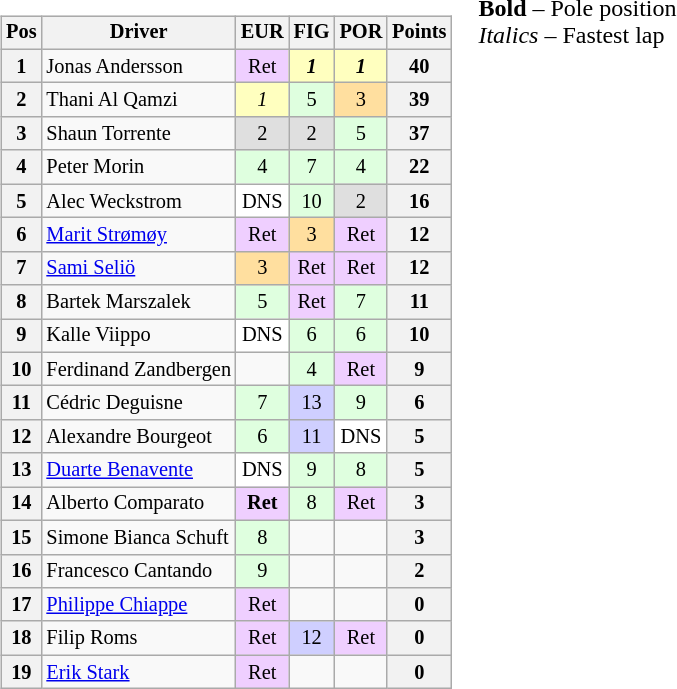<table>
<tr valign="top">
<td><br><table class="wikitable" style="font-size:85%; text-align:center;">
<tr>
<th valign="middle">Pos</th>
<th valign="middle">Driver</th>
<th>EUR<br></th>
<th>FIG<br></th>
<th>POR<br></th>
<th valign="middle">Points</th>
</tr>
<tr>
<th>1</th>
<td align=left> Jonas Andersson</td>
<td style="background:#efcfff;">Ret</td>
<td style="background:#ffffbf;"><strong><em>1</em></strong></td>
<td style="background:#ffffbf;"><strong><em>1</em></strong></td>
<th>40</th>
</tr>
<tr>
<th>2</th>
<td align=left> Thani Al Qamzi</td>
<td style="background:#ffffbf;"><em>1</em></td>
<td style="background:#dfffdf;">5</td>
<td style="background:#ffdf9f;">3</td>
<th>39</th>
</tr>
<tr>
<th>3</th>
<td align=left> Shaun Torrente</td>
<td style="background:#dfdfdf;">2</td>
<td style="background:#dfdfdf;">2</td>
<td style="background:#dfffdf;">5</td>
<th>37</th>
</tr>
<tr>
<th>4</th>
<td align=left> Peter Morin</td>
<td style="background:#dfffdf;">4</td>
<td style="background:#dfffdf;">7</td>
<td style="background:#dfffdf;">4</td>
<th>22</th>
</tr>
<tr>
<th>5</th>
<td align=left> Alec Weckstrom</td>
<td style="background:#ffffff;">DNS</td>
<td style="background:#dfffdf;">10</td>
<td style="background:#dfdfdf;">2</td>
<th>16</th>
</tr>
<tr>
<th>6</th>
<td align=left> <a href='#'>Marit Strømøy</a></td>
<td style="background:#efcfff;">Ret</td>
<td style="background:#ffdf9f;">3</td>
<td style="background:#efcfff;">Ret</td>
<th>12</th>
</tr>
<tr>
<th>7</th>
<td align=left> <a href='#'>Sami Seliö</a></td>
<td style="background:#ffdf9f;">3</td>
<td style="background:#efcfff;">Ret</td>
<td style="background:#efcfff;">Ret</td>
<th>12</th>
</tr>
<tr>
<th>8</th>
<td align=left> Bartek Marszalek</td>
<td style="background:#dfffdf;">5</td>
<td style="background:#efcfff;">Ret</td>
<td style="background:#dfffdf;">7</td>
<th>11</th>
</tr>
<tr>
<th>9</th>
<td align=left> Kalle Viippo</td>
<td style="background:#ffffff;">DNS</td>
<td style="background:#dfffdf;">6</td>
<td style="background:#dfffdf;">6</td>
<th>10</th>
</tr>
<tr>
<th>10</th>
<td align=left> Ferdinand Zandbergen</td>
<td></td>
<td style="background:#dfffdf;">4</td>
<td style="background:#efcfff;">Ret</td>
<th>9</th>
</tr>
<tr>
<th>11</th>
<td align=left> Cédric Deguisne</td>
<td style="background:#dfffdf;">7</td>
<td style="background:#cfcfff;">13</td>
<td style="background:#dfffdf;">9</td>
<th>6</th>
</tr>
<tr>
<th>12</th>
<td align=left> Alexandre Bourgeot</td>
<td style="background:#dfffdf;">6</td>
<td style="background:#cfcfff;">11</td>
<td style="background:#ffffff;">DNS</td>
<th>5</th>
</tr>
<tr>
<th>13</th>
<td align=left> <a href='#'>Duarte Benavente</a></td>
<td style="background:#ffffff;">DNS</td>
<td style="background:#dfffdf;">9</td>
<td style="background:#dfffdf;">8</td>
<th>5</th>
</tr>
<tr>
<th>14</th>
<td align=left> Alberto Comparato</td>
<td style="background:#efcfff;"><strong>Ret</strong></td>
<td style="background:#dfffdf;">8</td>
<td style="background:#efcfff;">Ret</td>
<th>3</th>
</tr>
<tr>
<th>15</th>
<td align=left> Simone Bianca Schuft</td>
<td style="background:#dfffdf;">8</td>
<td></td>
<td></td>
<th>3</th>
</tr>
<tr>
<th>16</th>
<td align=left> Francesco Cantando</td>
<td style="background:#dfffdf;">9</td>
<td></td>
<td></td>
<th>2</th>
</tr>
<tr>
<th>17</th>
<td align=left> <a href='#'>Philippe Chiappe</a></td>
<td style="background:#efcfff;">Ret</td>
<td></td>
<td></td>
<th>0</th>
</tr>
<tr>
<th>18</th>
<td align=left> Filip Roms</td>
<td style="background:#efcfff;">Ret</td>
<td style="background:#cfcfff;">12</td>
<td style="background:#efcfff;">Ret</td>
<th>0</th>
</tr>
<tr>
<th>19</th>
<td align=left> <a href='#'>Erik Stark</a></td>
<td style="background:#efcfff;">Ret</td>
<td></td>
<td></td>
<th>0</th>
</tr>
</table>
</td>
<td><br>
<span><strong>Bold</strong> – Pole position<br>
<em>Italics</em> – Fastest lap</span>
<br></td>
</tr>
</table>
